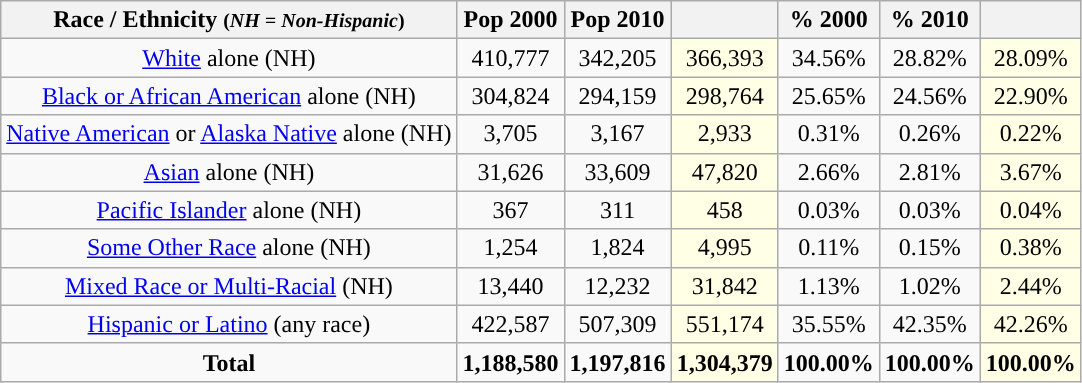<table class="wikitable" style="text-align:center;">
<tr>
<th>Race / Ethnicity <small>(<em>NH = Non-Hispanic</em>)</small></th>
<th>Pop 2000</th>
<th>Pop 2010</th>
<th></th>
<th>% 2000</th>
<th>% 2010</th>
<th></th>
</tr>
<tr>
<td><a href='#'>White</a> alone (NH)</td>
<td>410,777</td>
<td>342,205</td>
<td style='background: #ffffe6;'>366,393</td>
<td>34.56%</td>
<td>28.82%</td>
<td style='background: #ffffe6;'>28.09%</td>
</tr>
<tr>
<td><a href='#'>Black or African American</a> alone (NH)</td>
<td>304,824</td>
<td>294,159</td>
<td style='background: #ffffe6;'>298,764</td>
<td>25.65%</td>
<td>24.56%</td>
<td style='background: #ffffe6;'>22.90%</td>
</tr>
<tr>
<td><a href='#'>Native American</a> or <a href='#'>Alaska Native</a> alone (NH)</td>
<td>3,705</td>
<td>3,167</td>
<td style='background: #ffffe6;'>2,933</td>
<td>0.31%</td>
<td>0.26%</td>
<td style='background: #ffffe6;'>0.22%</td>
</tr>
<tr>
<td><a href='#'>Asian</a> alone (NH)</td>
<td>31,626</td>
<td>33,609</td>
<td style='background: #ffffe6;'>47,820</td>
<td>2.66%</td>
<td>2.81%</td>
<td style='background: #ffffe6;'>3.67%</td>
</tr>
<tr>
<td><a href='#'>Pacific Islander</a> alone (NH)</td>
<td>367</td>
<td>311</td>
<td style='background: #ffffe6;'>458</td>
<td>0.03%</td>
<td>0.03%</td>
<td style='background: #ffffe6;'>0.04%</td>
</tr>
<tr>
<td><a href='#'>Some Other Race</a> alone (NH)</td>
<td>1,254</td>
<td>1,824</td>
<td style='background: #ffffe6;'>4,995</td>
<td>0.11%</td>
<td>0.15%</td>
<td style='background: #ffffe6;'>0.38%</td>
</tr>
<tr>
<td><a href='#'>Mixed Race or Multi-Racial</a> (NH)</td>
<td>13,440</td>
<td>12,232</td>
<td style='background: #ffffe6;'>31,842</td>
<td>1.13%</td>
<td>1.02%</td>
<td style='background: #ffffe6;'>2.44%</td>
</tr>
<tr>
<td><a href='#'>Hispanic or Latino</a> (any race)</td>
<td>422,587</td>
<td>507,309</td>
<td style='background: #ffffe6;'>551,174</td>
<td>35.55%</td>
<td>42.35%</td>
<td style='background: #ffffe6;'>42.26%</td>
</tr>
<tr>
<td><strong>Total</strong></td>
<td><strong>1,188,580</strong></td>
<td><strong>1,197,816</strong></td>
<td style='background: #ffffe6;'><strong>1,304,379</strong></td>
<td><strong>100.00%</strong></td>
<td><strong>100.00%</strong></td>
<td style='background: #ffffe6;'><strong>100.00%</strong></td>
</tr>
</table>
